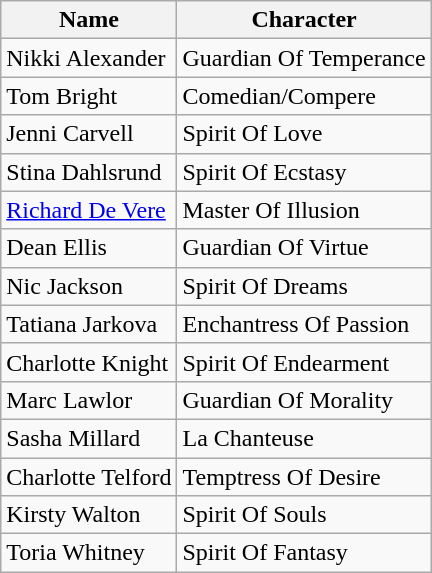<table class="wikitable">
<tr>
<th>Name</th>
<th>Character</th>
</tr>
<tr>
<td>Nikki Alexander</td>
<td>Guardian Of Temperance</td>
</tr>
<tr>
<td>Tom Bright</td>
<td>Comedian/Compere</td>
</tr>
<tr>
<td>Jenni Carvell</td>
<td>Spirit Of Love</td>
</tr>
<tr>
<td>Stina Dahlsrund</td>
<td>Spirit Of Ecstasy</td>
</tr>
<tr>
<td><a href='#'>Richard De Vere</a></td>
<td>Master Of Illusion</td>
</tr>
<tr>
<td>Dean Ellis</td>
<td>Guardian Of Virtue</td>
</tr>
<tr>
<td>Nic Jackson</td>
<td>Spirit Of Dreams</td>
</tr>
<tr>
<td>Tatiana Jarkova</td>
<td>Enchantress Of Passion</td>
</tr>
<tr>
<td>Charlotte Knight</td>
<td>Spirit Of Endearment</td>
</tr>
<tr>
<td>Marc Lawlor</td>
<td>Guardian Of Morality</td>
</tr>
<tr>
<td>Sasha Millard</td>
<td>La Chanteuse</td>
</tr>
<tr>
<td>Charlotte Telford</td>
<td>Temptress Of Desire</td>
</tr>
<tr>
<td>Kirsty Walton</td>
<td>Spirit Of Souls</td>
</tr>
<tr>
<td>Toria Whitney</td>
<td>Spirit Of Fantasy</td>
</tr>
</table>
